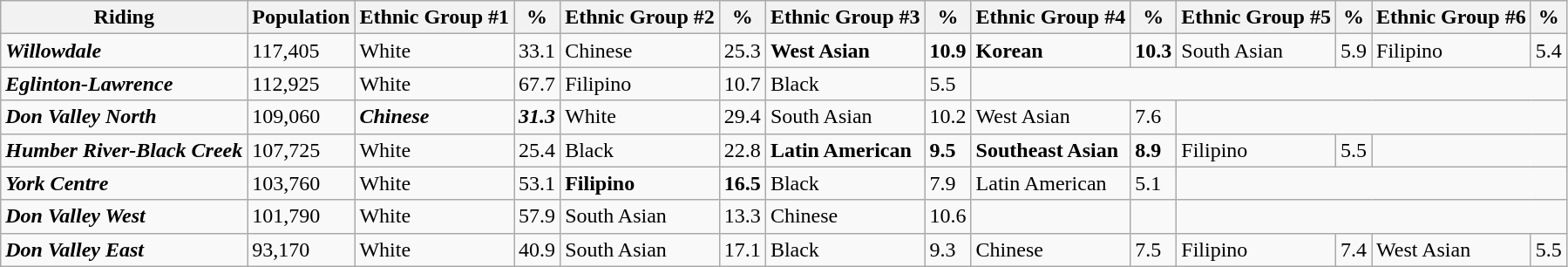<table class="wikitable sortable">
<tr>
<th>Riding</th>
<th>Population</th>
<th>Ethnic Group #1</th>
<th>%</th>
<th>Ethnic Group #2</th>
<th>%</th>
<th>Ethnic Group #3</th>
<th>%</th>
<th>Ethnic Group #4</th>
<th>%</th>
<th>Ethnic Group #5</th>
<th>%</th>
<th>Ethnic Group #6</th>
<th>%</th>
</tr>
<tr>
<td><strong><em>Willowdale</em></strong></td>
<td>117,405</td>
<td>White</td>
<td>33.1</td>
<td>Chinese</td>
<td>25.3</td>
<td><strong>West Asian</strong></td>
<td><strong>10.9</strong></td>
<td><strong>Korean</strong></td>
<td><strong>10.3</strong></td>
<td>South Asian</td>
<td>5.9</td>
<td>Filipino</td>
<td>5.4</td>
</tr>
<tr>
<td><strong><em>Eglinton-Lawrence</em></strong></td>
<td>112,925</td>
<td>White</td>
<td>67.7</td>
<td>Filipino</td>
<td>10.7</td>
<td>Black</td>
<td>5.5</td>
<td colspan="6"></td>
</tr>
<tr>
<td><strong><em>Don Valley North</em></strong></td>
<td>109,060</td>
<td><strong><em>Chinese</em></strong></td>
<td><strong><em>31.3</em></strong></td>
<td>White</td>
<td>29.4</td>
<td>South Asian</td>
<td>10.2</td>
<td>West Asian</td>
<td>7.6</td>
<td colspan="4"></td>
</tr>
<tr>
<td><strong><em>Humber River-Black Creek</em></strong></td>
<td>107,725</td>
<td>White</td>
<td>25.4</td>
<td>Black</td>
<td>22.8</td>
<td><strong>Latin American</strong></td>
<td><strong>9.5</strong></td>
<td><strong>Southeast Asian</strong></td>
<td><strong>8.9</strong></td>
<td>Filipino</td>
<td>5.5</td>
<td colspan="2"></td>
</tr>
<tr>
<td><strong><em>York Centre</em></strong></td>
<td>103,760</td>
<td>White</td>
<td>53.1</td>
<td><strong>Filipino</strong></td>
<td><strong>16.5</strong></td>
<td>Black</td>
<td>7.9</td>
<td>Latin American</td>
<td>5.1</td>
<td colspan="4"></td>
</tr>
<tr>
<td><strong><em>Don Valley West</em></strong></td>
<td>101,790</td>
<td>White</td>
<td>57.9</td>
<td>South Asian</td>
<td>13.3</td>
<td>Chinese</td>
<td>10.6</td>
<td></td>
<td></td>
<td colspan="4"></td>
</tr>
<tr>
<td><strong><em>Don Valley East</em></strong></td>
<td>93,170</td>
<td>White</td>
<td>40.9</td>
<td>South Asian</td>
<td>17.1</td>
<td>Black</td>
<td>9.3</td>
<td>Chinese</td>
<td>7.5</td>
<td>Filipino</td>
<td>7.4</td>
<td>West Asian</td>
<td>5.5</td>
</tr>
</table>
